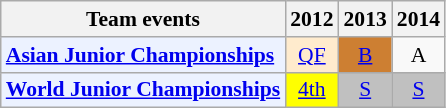<table class="wikitable" style="font-size: 90%; text-align:center">
<tr>
<th>Team events</th>
<th>2012</th>
<th>2013</th>
<th>2014</th>
</tr>
<tr>
<td bgcolor="#ECF2FF"; align="left"><strong><a href='#'>Asian Junior Championships</a></strong></td>
<td bgcolor=FFEBCD><a href='#'>QF</a></td>
<td bgcolor=CD7F32><a href='#'>B</a></td>
<td>A</td>
</tr>
<tr>
<td bgcolor="#ECF2FF"; align="left"><strong><a href='#'>World Junior Championships</a></strong></td>
<td bgcolor=FFFF00><a href='#'>4th</a></td>
<td bgcolor=silver><a href='#'>S</a></td>
<td bgcolor=silver><a href='#'>S</a></td>
</tr>
</table>
